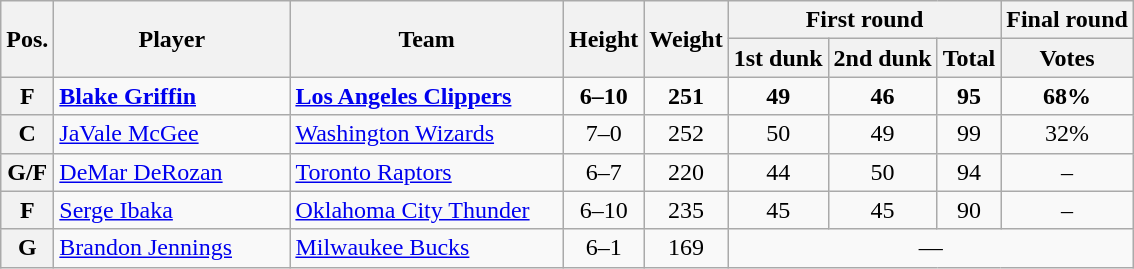<table class="wikitable">
<tr>
<th rowspan=2>Pos.</th>
<th rowspan="2" style="width:150px;">Player</th>
<th rowspan="2" style="width:175px;">Team</th>
<th rowspan=2>Height</th>
<th rowspan=2>Weight</th>
<th colspan=3>First round</th>
<th>Final round</th>
</tr>
<tr>
<th>1st dunk</th>
<th>2nd dunk</th>
<th>Total</th>
<th>Votes</th>
</tr>
<tr>
<th>F</th>
<td><strong><a href='#'>Blake Griffin</a></strong></td>
<td><strong> <a href='#'>Los Angeles Clippers</a></strong></td>
<td align=center><strong>6–10</strong></td>
<td align=center><strong>251</strong></td>
<td align=center><strong>49</strong></td>
<td align=center><strong>46</strong></td>
<td align=center><strong>95</strong></td>
<td align=center><strong>68%</strong></td>
</tr>
<tr>
<th>C</th>
<td><a href='#'>JaVale McGee</a></td>
<td><a href='#'>Washington Wizards</a></td>
<td align=center>7–0</td>
<td align=center>252</td>
<td align=center>50</td>
<td align=center>49</td>
<td align=center>99</td>
<td align=center>32%</td>
</tr>
<tr>
<th>G/F</th>
<td><a href='#'>DeMar DeRozan</a></td>
<td><a href='#'>Toronto Raptors</a></td>
<td align=center>6–7</td>
<td align=center>220</td>
<td align=center>44</td>
<td align=center>50</td>
<td align=center>94</td>
<td align=center>–</td>
</tr>
<tr>
<th>F</th>
<td><a href='#'>Serge Ibaka</a></td>
<td><a href='#'>Oklahoma City Thunder</a></td>
<td align=center>6–10</td>
<td align=center>235</td>
<td align=center>45</td>
<td align=center>45</td>
<td align=center>90</td>
<td align=center>–</td>
</tr>
<tr>
<th>G</th>
<td><a href='#'>Brandon Jennings</a></td>
<td><a href='#'>Milwaukee Bucks</a></td>
<td align=center>6–1</td>
<td align=center>169</td>
<td colspan="4" style="text-align:center;">—</td>
</tr>
</table>
